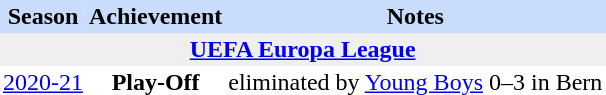<table class="toccolours" border="0" cellpadding="2" cellspacing="0" align="left" style="margin:0.5em;">
<tr bgcolor=#cadcfb>
<th>Season</th>
<th>Achievement</th>
<th>Notes</th>
</tr>
<tr>
<th colspan="4" bgcolor=#EFEFEF><a href='#'>UEFA Europa League</a></th>
</tr>
<tr>
<td align="center"><a href='#'>2020-21</a></td>
<td align="center"><strong>Play-Off</strong></td>
<td align="left">eliminated by  <a href='#'>Young Boys</a> 0–3 in Bern</td>
</tr>
</table>
